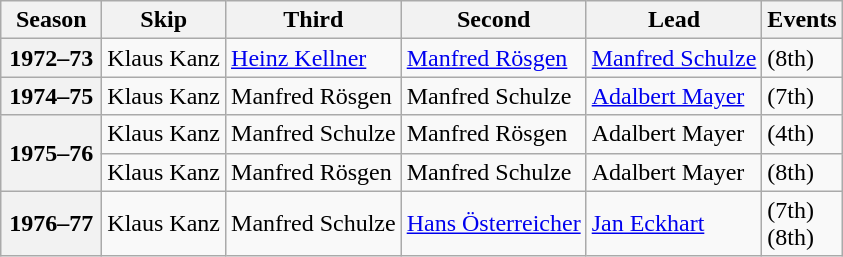<table class="wikitable">
<tr>
<th scope="col" width=60>Season</th>
<th scope="col">Skip</th>
<th scope="col">Third</th>
<th scope="col">Second</th>
<th scope="col">Lead</th>
<th scope="col">Events</th>
</tr>
<tr>
<th scope="row">1972–73</th>
<td>Klaus Kanz</td>
<td><a href='#'>Heinz Kellner</a></td>
<td><a href='#'>Manfred Rösgen</a></td>
<td><a href='#'>Manfred Schulze</a></td>
<td> (8th)</td>
</tr>
<tr>
<th scope="row">1974–75</th>
<td>Klaus Kanz</td>
<td>Manfred Rösgen</td>
<td>Manfred Schulze</td>
<td><a href='#'>Adalbert Mayer</a></td>
<td> (7th)</td>
</tr>
<tr>
<th scope="row" rowspan="2">1975–76</th>
<td>Klaus Kanz</td>
<td>Manfred Schulze</td>
<td>Manfred Rösgen</td>
<td>Adalbert Mayer</td>
<td> (4th)</td>
</tr>
<tr>
<td>Klaus Kanz</td>
<td>Manfred Rösgen</td>
<td>Manfred Schulze</td>
<td>Adalbert Mayer</td>
<td> (8th)</td>
</tr>
<tr>
<th scope="row">1976–77</th>
<td>Klaus Kanz</td>
<td>Manfred Schulze</td>
<td><a href='#'>Hans Österreicher</a></td>
<td><a href='#'>Jan Eckhart</a></td>
<td> (7th)<br> (8th)</td>
</tr>
</table>
